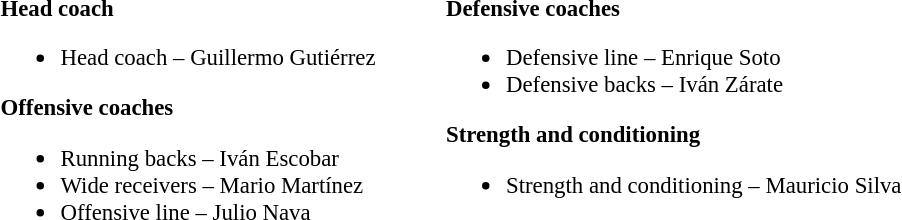<table class="toccolours" style="text-align: left;">
<tr>
<td colspan=7 style="text-align:right;"></td>
</tr>
<tr>
<td style="vertical-align:top;"></td>
<td style="font-size: 95%;vertical-align:top;"><strong>Head coach</strong><br><ul><li>Head coach – Guillermo Gutiérrez</li></ul><strong>Offensive coaches</strong><ul><li>Running backs – Iván Escobar</li><li>Wide receivers – Mario Martínez</li><li>Offensive line – Julio Nava</li></ul></td>
<td width="35"> </td>
<td style="vertical-align:top;"></td>
<td style="font-size: 95%;vertical-align:top;"><strong>Defensive coaches</strong><br><ul><li>Defensive line – Enrique Soto</li><li>Defensive backs – Iván Zárate</li></ul><strong>Strength and conditioning</strong><ul><li>Strength and conditioning – Mauricio Silva</li></ul></td>
</tr>
</table>
